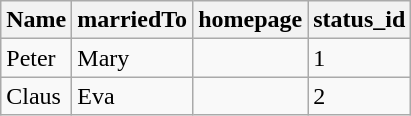<table class="wikitable">
<tr>
<th>Name</th>
<th>marriedTo</th>
<th>homepage</th>
<th>status_id</th>
</tr>
<tr>
<td>Peter</td>
<td>Mary</td>
<td></td>
<td>1</td>
</tr>
<tr>
<td>Claus</td>
<td>Eva</td>
<td></td>
<td>2</td>
</tr>
</table>
